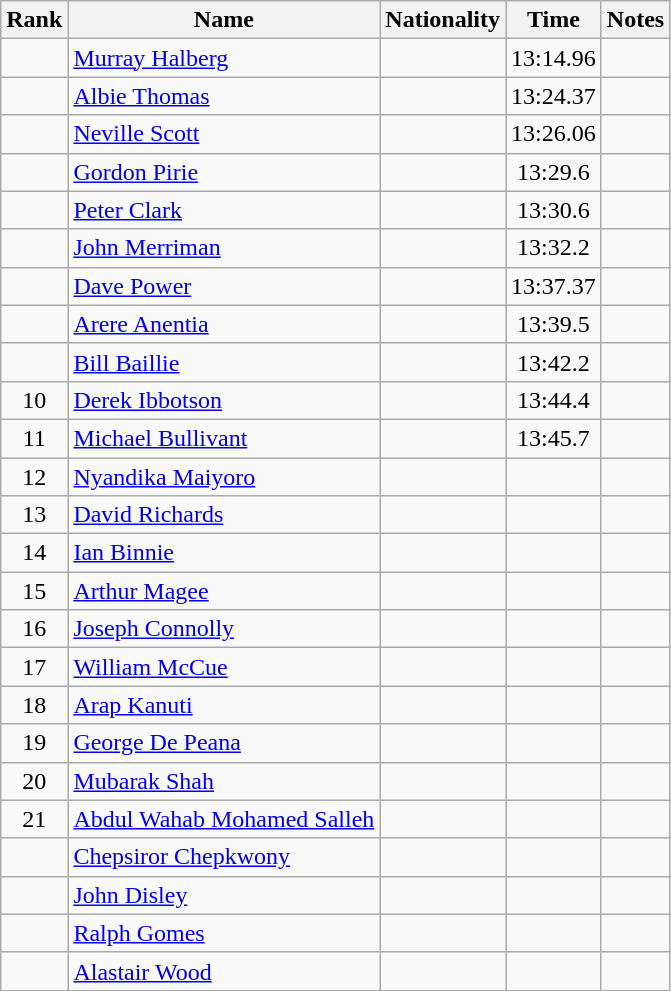<table class="wikitable sortable" style=" text-align:center">
<tr>
<th>Rank</th>
<th>Name</th>
<th>Nationality</th>
<th>Time</th>
<th>Notes</th>
</tr>
<tr>
<td></td>
<td align=left><a href='#'>Murray Halberg</a></td>
<td align=left></td>
<td>13:14.96</td>
<td></td>
</tr>
<tr>
<td></td>
<td align=left><a href='#'>Albie Thomas</a></td>
<td align=left></td>
<td>13:24.37</td>
<td></td>
</tr>
<tr>
<td></td>
<td align=left><a href='#'>Neville Scott</a></td>
<td align=left></td>
<td>13:26.06</td>
<td></td>
</tr>
<tr>
<td></td>
<td align=left><a href='#'>Gordon Pirie</a></td>
<td align=left></td>
<td>13:29.6</td>
<td></td>
</tr>
<tr>
<td></td>
<td align=left><a href='#'>Peter Clark</a></td>
<td align=left></td>
<td>13:30.6</td>
<td></td>
</tr>
<tr>
<td></td>
<td align=left><a href='#'>John Merriman</a></td>
<td align=left></td>
<td>13:32.2</td>
<td></td>
</tr>
<tr>
<td></td>
<td align=left><a href='#'>Dave Power</a></td>
<td align=left></td>
<td>13:37.37</td>
<td></td>
</tr>
<tr>
<td></td>
<td align=left><a href='#'>Arere Anentia</a></td>
<td align=left></td>
<td>13:39.5</td>
<td></td>
</tr>
<tr>
<td></td>
<td align=left><a href='#'>Bill Baillie</a></td>
<td align=left></td>
<td>13:42.2</td>
<td></td>
</tr>
<tr>
<td>10</td>
<td align=left><a href='#'>Derek Ibbotson</a></td>
<td align=left></td>
<td>13:44.4</td>
<td></td>
</tr>
<tr>
<td>11</td>
<td align=left><a href='#'>Michael Bullivant</a></td>
<td align=left></td>
<td>13:45.7</td>
<td></td>
</tr>
<tr>
<td>12</td>
<td align=left><a href='#'>Nyandika Maiyoro</a></td>
<td align=left></td>
<td></td>
<td></td>
</tr>
<tr>
<td>13</td>
<td align=left><a href='#'>David Richards</a></td>
<td align=left></td>
<td></td>
<td></td>
</tr>
<tr>
<td>14</td>
<td align=left><a href='#'>Ian Binnie</a></td>
<td align=left></td>
<td></td>
<td></td>
</tr>
<tr>
<td>15</td>
<td align=left><a href='#'>Arthur Magee</a></td>
<td align=left></td>
<td></td>
<td></td>
</tr>
<tr>
<td>16</td>
<td align=left><a href='#'>Joseph Connolly</a></td>
<td align=left></td>
<td></td>
<td></td>
</tr>
<tr>
<td>17</td>
<td align=left><a href='#'>William McCue</a></td>
<td align=left></td>
<td></td>
<td></td>
</tr>
<tr>
<td>18</td>
<td align=left><a href='#'>Arap Kanuti</a></td>
<td align=left></td>
<td></td>
<td></td>
</tr>
<tr>
<td>19</td>
<td align=left><a href='#'>George De Peana</a></td>
<td align=left></td>
<td></td>
<td></td>
</tr>
<tr>
<td>20</td>
<td align=left><a href='#'>Mubarak Shah</a></td>
<td align=left></td>
<td></td>
<td></td>
</tr>
<tr>
<td>21</td>
<td align=left><a href='#'>Abdul Wahab Mohamed Salleh</a></td>
<td align=left></td>
<td></td>
<td></td>
</tr>
<tr>
<td></td>
<td align=left><a href='#'>Chepsiror Chepkwony</a></td>
<td align=left></td>
<td></td>
<td></td>
</tr>
<tr>
<td></td>
<td align=left><a href='#'>John Disley</a></td>
<td align=left></td>
<td></td>
<td></td>
</tr>
<tr>
<td></td>
<td align=left><a href='#'>Ralph Gomes</a></td>
<td align=left></td>
<td></td>
<td></td>
</tr>
<tr>
<td></td>
<td align=left><a href='#'>Alastair Wood</a></td>
<td align=left></td>
<td></td>
<td></td>
</tr>
</table>
